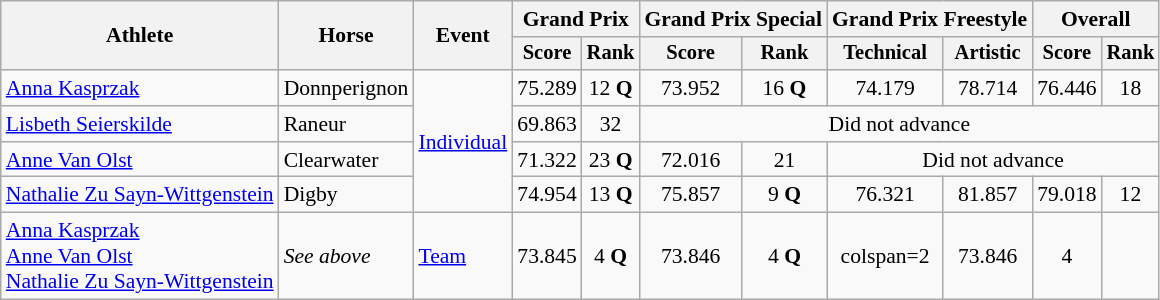<table class=wikitable style="font-size:90%">
<tr>
<th rowspan="2">Athlete</th>
<th rowspan="2">Horse</th>
<th rowspan="2">Event</th>
<th colspan="2">Grand Prix</th>
<th colspan="2">Grand Prix Special</th>
<th colspan="2">Grand Prix Freestyle</th>
<th colspan="2">Overall</th>
</tr>
<tr style="font-size:95%">
<th>Score</th>
<th>Rank</th>
<th>Score</th>
<th>Rank</th>
<th>Technical</th>
<th>Artistic</th>
<th>Score</th>
<th>Rank</th>
</tr>
<tr align=center>
<td align=left><a href='#'>Anna Kasprzak</a></td>
<td align=left>Donnperignon</td>
<td rowspan=4 align=left><a href='#'>Individual</a></td>
<td>75.289</td>
<td>12 <strong>Q</strong></td>
<td>73.952</td>
<td>16 <strong>Q</strong></td>
<td>74.179</td>
<td>78.714</td>
<td>76.446</td>
<td>18</td>
</tr>
<tr align=center>
<td align=left><a href='#'>Lisbeth Seierskilde</a></td>
<td align=left>Raneur</td>
<td>69.863</td>
<td>32</td>
<td colspan=6>Did not advance</td>
</tr>
<tr align=center>
<td align=left><a href='#'>Anne Van Olst</a></td>
<td align=left>Clearwater</td>
<td>71.322</td>
<td>23 <strong>Q</strong></td>
<td>72.016</td>
<td>21</td>
<td colspan=4>Did not advance</td>
</tr>
<tr align=center>
<td align=left><a href='#'>Nathalie Zu Sayn-Wittgenstein</a></td>
<td align=left>Digby</td>
<td>74.954</td>
<td>13 <strong>Q</strong></td>
<td>75.857</td>
<td>9 <strong>Q</strong></td>
<td>76.321</td>
<td>81.857</td>
<td>79.018</td>
<td>12</td>
</tr>
<tr align=center>
<td align=left><a href='#'>Anna Kasprzak</a><br><a href='#'>Anne Van Olst</a><br><a href='#'>Nathalie Zu Sayn-Wittgenstein</a></td>
<td align=left><em>See above</em></td>
<td align=left><a href='#'>Team</a></td>
<td>73.845</td>
<td>4 <strong>Q</strong></td>
<td>73.846</td>
<td>4 <strong>Q</strong></td>
<td>colspan=2 </td>
<td>73.846</td>
<td>4</td>
</tr>
</table>
